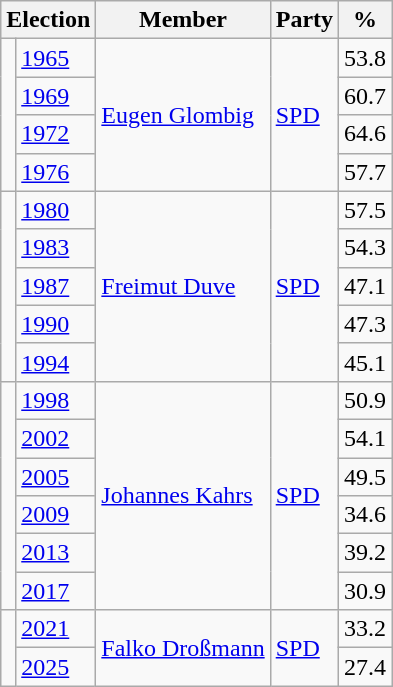<table class=wikitable>
<tr>
<th colspan=2>Election</th>
<th>Member</th>
<th>Party</th>
<th>%</th>
</tr>
<tr>
<td rowspan=4 bgcolor=></td>
<td><a href='#'>1965</a></td>
<td rowspan=4><a href='#'>Eugen Glombig</a></td>
<td rowspan=4><a href='#'>SPD</a></td>
<td align=right>53.8</td>
</tr>
<tr>
<td><a href='#'>1969</a></td>
<td align=right>60.7</td>
</tr>
<tr>
<td><a href='#'>1972</a></td>
<td align=right>64.6</td>
</tr>
<tr>
<td><a href='#'>1976</a></td>
<td align=right>57.7</td>
</tr>
<tr>
<td rowspan=5 bgcolor=></td>
<td><a href='#'>1980</a></td>
<td rowspan=5><a href='#'>Freimut Duve</a></td>
<td rowspan=5><a href='#'>SPD</a></td>
<td align=right>57.5</td>
</tr>
<tr>
<td><a href='#'>1983</a></td>
<td align=right>54.3</td>
</tr>
<tr>
<td><a href='#'>1987</a></td>
<td align=right>47.1</td>
</tr>
<tr>
<td><a href='#'>1990</a></td>
<td align=right>47.3</td>
</tr>
<tr>
<td><a href='#'>1994</a></td>
<td align=right>45.1</td>
</tr>
<tr>
<td rowspan=6 bgcolor=></td>
<td><a href='#'>1998</a></td>
<td rowspan=6><a href='#'>Johannes Kahrs</a></td>
<td rowspan=6><a href='#'>SPD</a></td>
<td align=right>50.9</td>
</tr>
<tr>
<td><a href='#'>2002</a></td>
<td align=right>54.1</td>
</tr>
<tr>
<td><a href='#'>2005</a></td>
<td align=right>49.5</td>
</tr>
<tr>
<td><a href='#'>2009</a></td>
<td align=right>34.6</td>
</tr>
<tr>
<td><a href='#'>2013</a></td>
<td align=right>39.2</td>
</tr>
<tr>
<td><a href='#'>2017</a></td>
<td align=right>30.9</td>
</tr>
<tr>
<td rowspan=2 bgcolor=></td>
<td><a href='#'>2021</a></td>
<td rowspan=2><a href='#'>Falko Droßmann</a></td>
<td rowspan=2><a href='#'>SPD</a></td>
<td align=right>33.2</td>
</tr>
<tr>
<td><a href='#'>2025</a></td>
<td align=right>27.4</td>
</tr>
</table>
